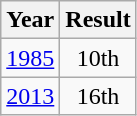<table class="wikitable" style="text-align:center">
<tr>
<th>Year</th>
<th>Result</th>
</tr>
<tr>
<td><a href='#'>1985</a></td>
<td>10th</td>
</tr>
<tr>
<td><a href='#'>2013</a></td>
<td>16th</td>
</tr>
</table>
